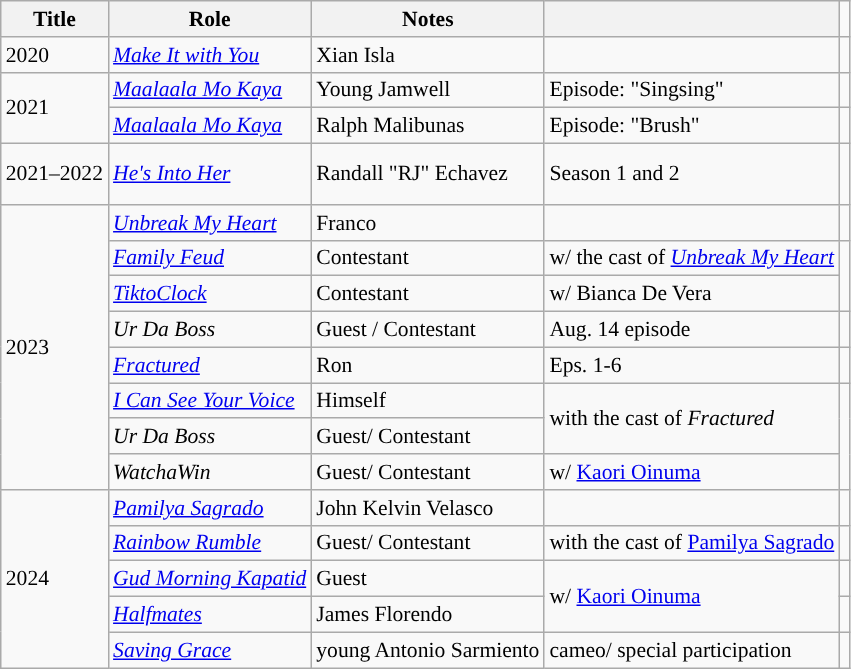<table class="wikitable" style="font-size:90%">
<tr>
<th>Title</th>
<th>Role</th>
<th class="unsortable">Notes</th>
<th></th>
</tr>
<tr>
<td>2020</td>
<td><em><a href='#'>Make It with You</a></em></td>
<td>Xian Isla</td>
<td></td>
<td align="center"></td>
</tr>
<tr>
<td rowspan="2">2021</td>
<td><em><a href='#'>Maalaala Mo Kaya</a></em></td>
<td>Young Jamwell</td>
<td>Episode: "Singsing"</td>
<td align="center"></td>
</tr>
<tr>
<td><em><a href='#'>Maalaala Mo Kaya</a></em></td>
<td>Ralph Malibunas</td>
<td>Episode: "Brush"</td>
<td align="center"></td>
</tr>
<tr>
<td>2021–2022</td>
<td><em><a href='#'>He's Into Her</a></em></td>
<td>Randall "RJ" Echavez</td>
<td>Season 1 and 2</td>
<td align="center"><br><br></td>
</tr>
<tr>
<td rowspan="8">2023</td>
<td><em><a href='#'>Unbreak My Heart</a></em></td>
<td>Franco</td>
<td></td>
<td align="center"><br></td>
</tr>
<tr>
<td><em><a href='#'>Family Feud</a></em></td>
<td>Contestant</td>
<td>w/ the cast of <em><a href='#'>Unbreak My Heart</a></em></td>
<td rowspan="2" align="center"></td>
</tr>
<tr>
<td><em><a href='#'>TiktoClock</a></em></td>
<td>Contestant</td>
<td>w/ Bianca De Vera</td>
</tr>
<tr>
<td><em>Ur Da Boss</em></td>
<td>Guest / Contestant</td>
<td>Aug. 14 episode</td>
<td align="center"></td>
</tr>
<tr>
<td><em><a href='#'>Fractured</a></em></td>
<td>Ron</td>
<td>Eps. 1-6</td>
<td align="center"></td>
</tr>
<tr>
<td><em><a href='#'>I Can See Your Voice</a></em></td>
<td>Himself</td>
<td rowspan="2">with the cast of <em>Fractured</em></td>
<td rowspan="3" align="center"></td>
</tr>
<tr>
<td><em>Ur Da Boss</em></td>
<td>Guest/ Contestant</td>
</tr>
<tr>
<td><em>WatchaWin</em></td>
<td>Guest/ Contestant</td>
<td>w/ <a href='#'>Kaori Oinuma</a></td>
</tr>
<tr>
<td rowspan=5>2024</td>
<td><em><a href='#'>Pamilya Sagrado</a></em></td>
<td>John Kelvin Velasco</td>
<td></td>
<td align="center"></td>
</tr>
<tr>
<td><em><a href='#'>Rainbow Rumble</a></em></td>
<td>Guest/ Contestant</td>
<td>with the cast of <a href='#'>Pamilya Sagrado</a></td>
<td align="center"></td>
</tr>
<tr>
<td><em><a href='#'>Gud Morning Kapatid</a></em></td>
<td>Guest</td>
<td rowspan=2>w/ <a href='#'>Kaori Oinuma</a></td>
<td align="center"></td>
</tr>
<tr>
<td><em><a href='#'>Halfmates</a></em></td>
<td>James Florendo</td>
<td align="center"></td>
</tr>
<tr>
<td><em><a href='#'>Saving Grace</a></em></td>
<td>young Antonio Sarmiento</td>
<td>cameo/ special participation</td>
<td align="center"></td>
</tr>
</table>
